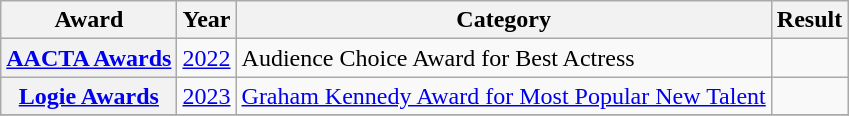<table class="wikitable plainrowheaders sortable">
<tr>
<th scope="col">Award</th>
<th scope="col">Year</th>
<th scope="col">Category</th>
<th scope="col" class="unsortable">Result</th>
</tr>
<tr>
<th scope="row"><a href='#'>AACTA Awards</a></th>
<td><a href='#'>2022</a></td>
<td>Audience Choice Award for Best Actress</td>
<td></td>
</tr>
<tr>
<th scope="row"><a href='#'>Logie Awards</a></th>
<td><a href='#'>2023</a></td>
<td><a href='#'>Graham Kennedy Award for Most Popular New Talent</a></td>
<td></td>
</tr>
<tr>
</tr>
</table>
